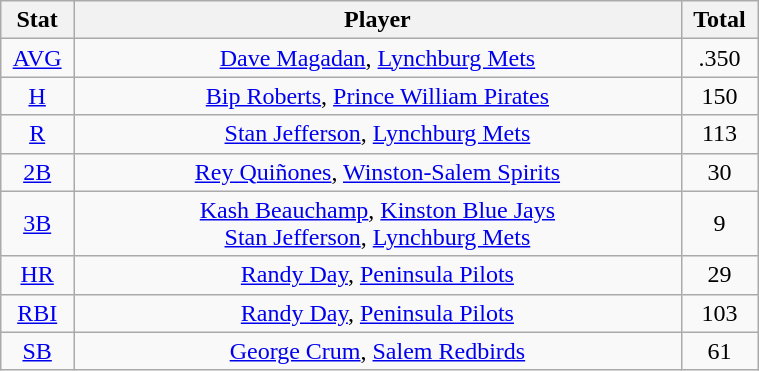<table class="wikitable" width="40%" style="text-align:center;">
<tr>
<th width="5%">Stat</th>
<th width="60%">Player</th>
<th width="5%">Total</th>
</tr>
<tr>
<td><a href='#'>AVG</a></td>
<td><a href='#'>Dave Magadan</a>, <a href='#'>Lynchburg Mets</a></td>
<td>.350</td>
</tr>
<tr>
<td><a href='#'>H</a></td>
<td><a href='#'>Bip Roberts</a>, <a href='#'>Prince William Pirates</a></td>
<td>150</td>
</tr>
<tr>
<td><a href='#'>R</a></td>
<td><a href='#'>Stan Jefferson</a>, <a href='#'>Lynchburg Mets</a></td>
<td>113</td>
</tr>
<tr>
<td><a href='#'>2B</a></td>
<td><a href='#'>Rey Quiñones</a>, <a href='#'>Winston-Salem Spirits</a></td>
<td>30</td>
</tr>
<tr>
<td><a href='#'>3B</a></td>
<td><a href='#'>Kash Beauchamp</a>, <a href='#'>Kinston Blue Jays</a> <br> <a href='#'>Stan Jefferson</a>, <a href='#'>Lynchburg Mets</a></td>
<td>9</td>
</tr>
<tr>
<td><a href='#'>HR</a></td>
<td><a href='#'>Randy Day</a>, <a href='#'>Peninsula Pilots</a></td>
<td>29</td>
</tr>
<tr>
<td><a href='#'>RBI</a></td>
<td><a href='#'>Randy Day</a>, <a href='#'>Peninsula Pilots</a></td>
<td>103</td>
</tr>
<tr>
<td><a href='#'>SB</a></td>
<td><a href='#'>George Crum</a>, <a href='#'>Salem Redbirds</a></td>
<td>61</td>
</tr>
</table>
